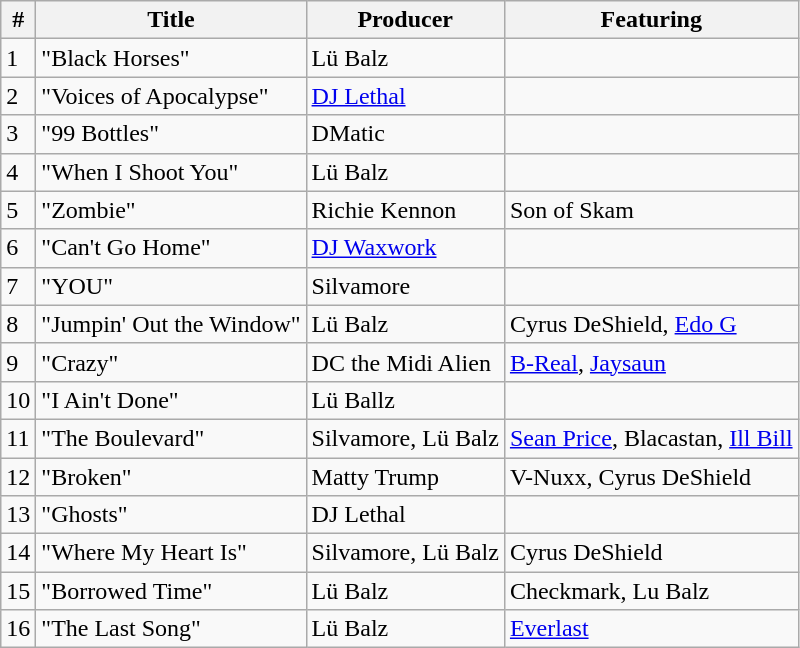<table class="wikitable">
<tr>
<th>#</th>
<th>Title</th>
<th>Producer</th>
<th>Featuring</th>
</tr>
<tr>
<td>1</td>
<td>"Black Horses"</td>
<td>Lü Balz</td>
<td></td>
</tr>
<tr>
<td>2</td>
<td>"Voices of Apocalypse"</td>
<td><a href='#'>DJ Lethal</a></td>
<td></td>
</tr>
<tr>
<td>3</td>
<td>"99 Bottles"</td>
<td>DMatic</td>
<td></td>
</tr>
<tr>
<td>4</td>
<td>"When I Shoot You"</td>
<td>Lü Balz</td>
<td></td>
</tr>
<tr>
<td>5</td>
<td>"Zombie"</td>
<td>Richie Kennon</td>
<td>Son of Skam</td>
</tr>
<tr>
<td>6</td>
<td>"Can't Go Home"</td>
<td><a href='#'>DJ Waxwork</a></td>
<td></td>
</tr>
<tr>
<td>7</td>
<td>"YOU"</td>
<td>Silvamore</td>
<td></td>
</tr>
<tr>
<td>8</td>
<td>"Jumpin' Out the Window"</td>
<td>Lü Balz</td>
<td>Cyrus DeShield, <a href='#'>Edo G</a></td>
</tr>
<tr>
<td>9</td>
<td>"Crazy"</td>
<td>DC the Midi Alien</td>
<td><a href='#'>B-Real</a>, <a href='#'>Jaysaun</a></td>
</tr>
<tr>
<td>10</td>
<td>"I Ain't Done"</td>
<td>Lü Ballz</td>
<td></td>
</tr>
<tr>
<td>11</td>
<td>"The Boulevard"</td>
<td>Silvamore, Lü Balz</td>
<td><a href='#'>Sean Price</a>, Blacastan, <a href='#'>Ill Bill</a></td>
</tr>
<tr>
<td>12</td>
<td>"Broken"</td>
<td>Matty Trump</td>
<td>V-Nuxx, Cyrus DeShield</td>
</tr>
<tr>
<td>13</td>
<td>"Ghosts"</td>
<td>DJ Lethal</td>
<td></td>
</tr>
<tr>
<td>14</td>
<td>"Where My Heart Is"</td>
<td>Silvamore, Lü Balz</td>
<td>Cyrus DeShield</td>
</tr>
<tr>
<td>15</td>
<td>"Borrowed Time"</td>
<td>Lü Balz</td>
<td>Checkmark, Lu Balz</td>
</tr>
<tr>
<td>16</td>
<td>"The Last Song"</td>
<td>Lü Balz</td>
<td><a href='#'>Everlast</a></td>
</tr>
</table>
